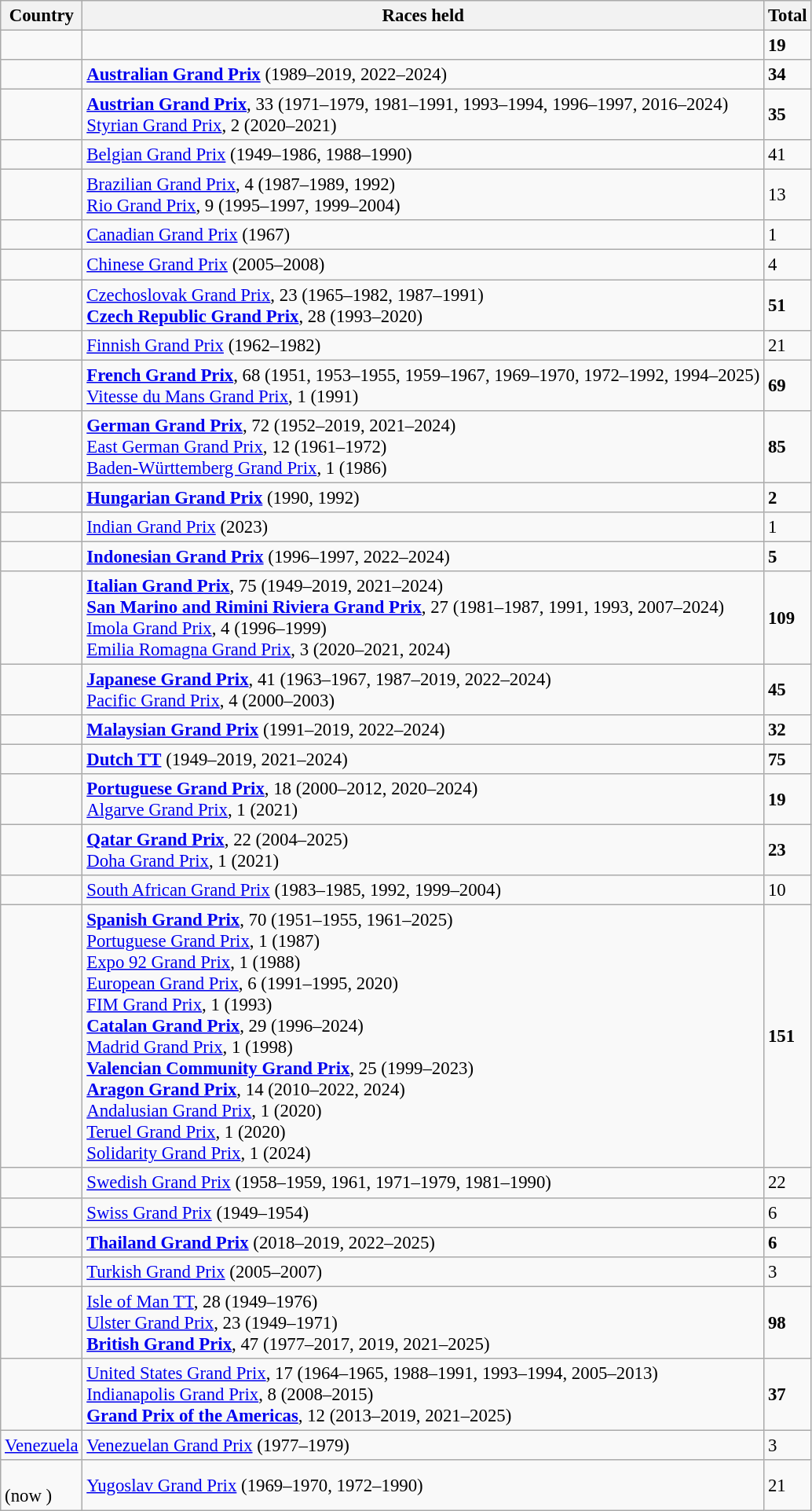<table class="wikitable sortable" style="font-size: 95%">
<tr>
<th>Country</th>
<th>Races held</th>
<th>Total</th>
</tr>
<tr>
<td><strong></strong></td>
<td></td>
<td><strong>19</strong></td>
</tr>
<tr>
<td><strong></strong></td>
<td><strong><a href='#'>Australian Grand Prix</a></strong> (1989–2019, 2022–2024)</td>
<td><strong>34</strong></td>
</tr>
<tr>
<td><strong></strong></td>
<td><strong><a href='#'>Austrian Grand Prix</a></strong>, 33 (1971–1979, 1981–1991, 1993–1994, 1996–1997, 2016–2024)<br><a href='#'>Styrian Grand Prix</a>, 2 (2020–2021)</td>
<td><strong>35</strong></td>
</tr>
<tr>
<td></td>
<td><a href='#'>Belgian Grand Prix</a> (1949–1986, 1988–1990)</td>
<td>41</td>
</tr>
<tr>
<td></td>
<td><a href='#'>Brazilian Grand Prix</a>, 4 (1987–1989, 1992)<br><a href='#'>Rio Grand Prix</a>, 9 (1995–1997, 1999–2004)</td>
<td>13</td>
</tr>
<tr>
<td></td>
<td><a href='#'>Canadian Grand Prix</a> (1967)</td>
<td>1</td>
</tr>
<tr>
<td></td>
<td><a href='#'>Chinese Grand Prix</a> (2005–2008)</td>
<td>4</td>
</tr>
<tr>
<td><strong></strong></td>
<td><a href='#'>Czechoslovak Grand Prix</a>, 23 (1965–1982, 1987–1991)<br><strong><a href='#'>Czech Republic Grand Prix</a></strong>, 28 (1993–2020)</td>
<td><strong>51</strong></td>
</tr>
<tr>
<td></td>
<td><a href='#'>Finnish Grand Prix</a> (1962–1982)</td>
<td>21</td>
</tr>
<tr>
<td><strong></strong></td>
<td><strong><a href='#'>French Grand Prix</a></strong>, 68 (1951, 1953–1955, 1959–1967, 1969–1970, 1972–1992, 1994–2025)<br><a href='#'>Vitesse du Mans Grand Prix</a>, 1 (1991)</td>
<td><strong>69</strong></td>
</tr>
<tr>
<td><strong></strong></td>
<td><strong><a href='#'>German Grand Prix</a></strong>, 72 (1952–2019, 2021–2024)<br><a href='#'>East German Grand Prix</a>, 12 (1961–1972)<br><a href='#'>Baden-Württemberg Grand Prix</a>, 1 (1986)</td>
<td><strong>85</strong></td>
</tr>
<tr>
<td><strong></strong></td>
<td><strong><a href='#'>Hungarian Grand Prix</a></strong> (1990, 1992)</td>
<td><strong>2</strong></td>
</tr>
<tr>
<td></td>
<td><a href='#'>Indian Grand Prix</a> (2023)</td>
<td>1</td>
</tr>
<tr>
<td><strong></strong></td>
<td><strong><a href='#'>Indonesian Grand Prix</a></strong> (1996–1997, 2022–2024)</td>
<td><strong>5</strong></td>
</tr>
<tr>
<td><strong></strong></td>
<td><strong><a href='#'>Italian Grand Prix</a></strong>, 75 (1949–2019, 2021–2024)<br><strong><a href='#'>San Marino and Rimini Riviera Grand Prix</a></strong>, 27 (1981–1987, 1991, 1993, 2007–2024)<br><a href='#'>Imola Grand Prix</a>, 4 (1996–1999)<br><a href='#'>Emilia Romagna Grand Prix</a>, 3 (2020–2021, 2024)</td>
<td><strong>109</strong></td>
</tr>
<tr>
<td><strong></strong></td>
<td><strong><a href='#'>Japanese Grand Prix</a></strong>, 41 (1963–1967, 1987–2019, 2022–2024)<br><a href='#'>Pacific Grand Prix</a>, 4 (2000–2003)</td>
<td><strong>45</strong></td>
</tr>
<tr>
<td><strong></strong></td>
<td><strong><a href='#'>Malaysian Grand Prix</a></strong> (1991–2019, 2022–2024)</td>
<td><strong>32</strong></td>
</tr>
<tr>
<td><strong></strong></td>
<td><strong><a href='#'>Dutch TT</a></strong> (1949–2019, 2021–2024)</td>
<td><strong>75</strong></td>
</tr>
<tr>
<td><strong></strong></td>
<td><strong><a href='#'>Portuguese Grand Prix</a></strong>, 18 (2000–2012, 2020–2024)<br><a href='#'>Algarve Grand Prix</a>, 1 (2021)</td>
<td><strong>19</strong></td>
</tr>
<tr>
<td><strong></strong></td>
<td><strong><a href='#'>Qatar Grand Prix</a></strong>, 22 (2004–2025)<br><a href='#'>Doha Grand Prix</a>, 1 (2021)</td>
<td><strong>23</strong></td>
</tr>
<tr>
<td></td>
<td><a href='#'>South African Grand Prix</a> (1983–1985, 1992, 1999–2004)</td>
<td>10</td>
</tr>
<tr>
<td><strong></strong></td>
<td><strong><a href='#'>Spanish Grand Prix</a></strong>, 70 (1951–1955, 1961–2025)<br><a href='#'>Portuguese Grand Prix</a>, 1 (1987)<br><a href='#'>Expo 92 Grand Prix</a>, 1 (1988)<br><a href='#'>European Grand Prix</a>, 6 (1991–1995, 2020)<br><a href='#'>FIM Grand Prix</a>, 1 (1993)<br><strong><a href='#'>Catalan Grand Prix</a></strong>, 29 (1996–2024)<br><a href='#'>Madrid Grand Prix</a>, 1 (1998)<br><strong><a href='#'>Valencian Community Grand Prix</a></strong>, 25 (1999–2023)<br><strong><a href='#'>Aragon Grand Prix</a></strong>, 14 (2010–2022, 2024)<br><a href='#'>Andalusian Grand Prix</a>, 1 (2020)<br><a href='#'>Teruel Grand Prix</a>, 1 (2020)<br><a href='#'>Solidarity Grand Prix</a>, 1 (2024)</td>
<td><strong>151</strong></td>
</tr>
<tr>
<td></td>
<td><a href='#'>Swedish Grand Prix</a> (1958–1959, 1961, 1971–1979, 1981–1990)</td>
<td>22</td>
</tr>
<tr>
<td></td>
<td><a href='#'>Swiss Grand Prix</a> (1949–1954)</td>
<td>6</td>
</tr>
<tr>
<td><strong></strong></td>
<td><strong><a href='#'>Thailand Grand Prix</a></strong> (2018–2019, 2022–2025)</td>
<td><strong>6</strong></td>
</tr>
<tr>
<td></td>
<td><a href='#'>Turkish Grand Prix</a> (2005–2007)</td>
<td>3</td>
</tr>
<tr>
<td><strong></strong></td>
<td><a href='#'>Isle of Man TT</a>, 28 (1949–1976)<br><a href='#'>Ulster Grand Prix</a>, 23 (1949–1971)<br><strong><a href='#'>British Grand Prix</a></strong>, 47 (1977–2017, 2019, 2021–2025)</td>
<td><strong>98</strong></td>
</tr>
<tr>
<td><strong></strong></td>
<td><a href='#'>United States Grand Prix</a>, 17 (1964–1965, 1988–1991, 1993–1994, 2005–2013)<br><a href='#'>Indianapolis Grand Prix</a>, 8 (2008–2015)<br><strong><a href='#'>Grand Prix of the Americas</a></strong>, 12 (2013–2019, 2021–2025)</td>
<td><strong>37</strong></td>
</tr>
<tr>
<td> <a href='#'>Venezuela</a></td>
<td><a href='#'>Venezuelan Grand Prix</a> (1977–1979)</td>
<td>3</td>
</tr>
<tr>
<td><br>(now )</td>
<td><a href='#'>Yugoslav Grand Prix</a> (1969–1970, 1972–1990)</td>
<td>21</td>
</tr>
</table>
